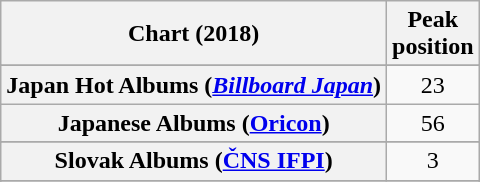<table class="wikitable sortable plainrowheaders" style="text-align:center">
<tr>
<th scope="col">Chart (2018)</th>
<th scope="col">Peak<br>position</th>
</tr>
<tr>
</tr>
<tr>
</tr>
<tr>
</tr>
<tr>
</tr>
<tr>
</tr>
<tr>
</tr>
<tr>
</tr>
<tr>
</tr>
<tr>
</tr>
<tr>
</tr>
<tr>
</tr>
<tr>
</tr>
<tr>
</tr>
<tr>
</tr>
<tr>
<th scope="row">Japan Hot Albums (<em><a href='#'>Billboard Japan</a></em>)</th>
<td>23</td>
</tr>
<tr>
<th scope="row">Japanese Albums (<a href='#'>Oricon</a>)</th>
<td>56</td>
</tr>
<tr>
</tr>
<tr>
</tr>
<tr>
</tr>
<tr>
<th scope="row">Slovak Albums (<a href='#'>ČNS IFPI</a>)</th>
<td>3</td>
</tr>
<tr>
</tr>
<tr>
</tr>
<tr>
</tr>
<tr>
</tr>
<tr>
</tr>
<tr>
</tr>
<tr>
</tr>
</table>
